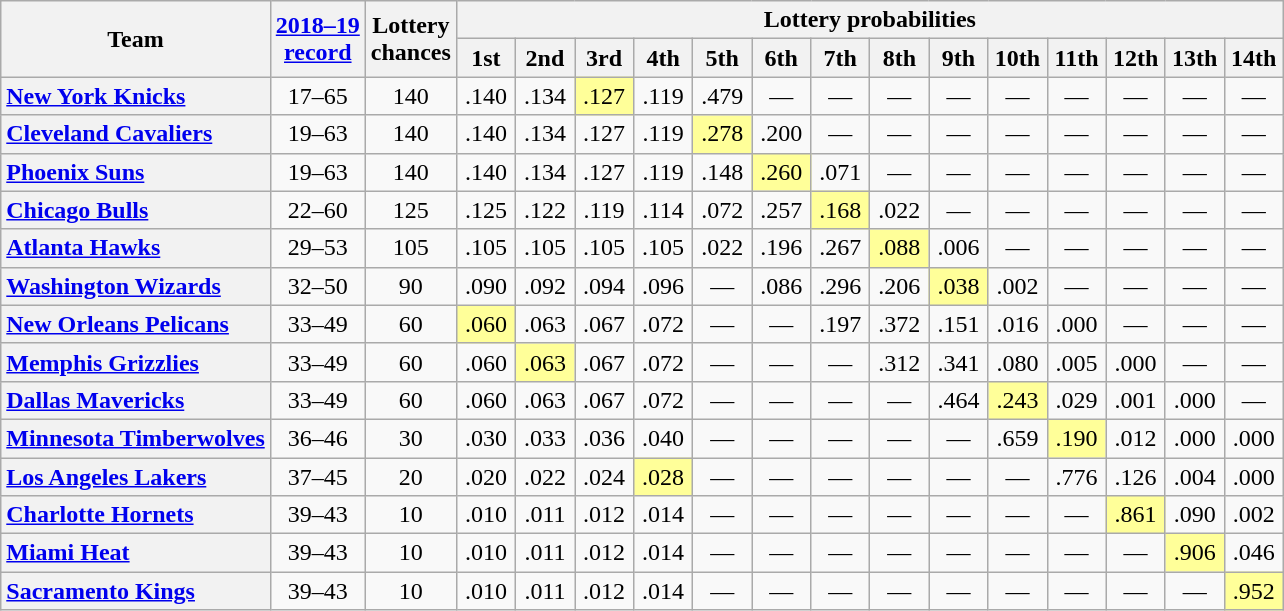<table class="wikitable plainrowheaders" style="text-align:center">
<tr>
<th scope="col" rowspan="2">Team</th>
<th scope="col" rowspan="2"><a href='#'>2018–19<br>record</a></th>
<th scope="col" rowspan="2">Lottery<br>chances</th>
<th scope="col" colspan="14">Lottery probabilities</th>
</tr>
<tr>
<th>1st</th>
<th>2nd</th>
<th>3rd</th>
<th>4th</th>
<th>5th</th>
<th>6th</th>
<th>7th</th>
<th>8th</th>
<th>9th</th>
<th>10th</th>
<th>11th</th>
<th>12th</th>
<th>13th</th>
<th>14th</th>
</tr>
<tr>
<th scope="row" style="text-align:left;"><a href='#'>New York Knicks</a></th>
<td>17–65</td>
<td>140</td>
<td>.140</td>
<td>.134</td>
<td style="background:#ff9; width:2em; text-align:center;">.127</td>
<td>.119</td>
<td>.479</td>
<td>—</td>
<td>—</td>
<td>—</td>
<td>—</td>
<td>—</td>
<td>—</td>
<td>—</td>
<td>—</td>
<td>—</td>
</tr>
<tr>
<th scope="row" style="text-align:left;"><a href='#'>Cleveland Cavaliers</a></th>
<td>19–63</td>
<td>140</td>
<td>.140</td>
<td>.134</td>
<td>.127</td>
<td>.119</td>
<td style="background:#ff9; width:2em; text-align:center;">.278</td>
<td>.200</td>
<td>—</td>
<td>—</td>
<td>—</td>
<td>—</td>
<td>—</td>
<td>—</td>
<td>—</td>
<td>—</td>
</tr>
<tr>
<th scope="row" style="text-align:left;"><a href='#'>Phoenix Suns</a></th>
<td>19–63</td>
<td>140</td>
<td>.140</td>
<td>.134</td>
<td>.127</td>
<td>.119</td>
<td>.148</td>
<td style="background:#ff9; width:2em; text-align:center;">.260</td>
<td>.071</td>
<td>—</td>
<td>—</td>
<td>—</td>
<td>—</td>
<td>—</td>
<td>—</td>
<td>—</td>
</tr>
<tr>
<th scope="row" style="text-align:left;"><a href='#'>Chicago Bulls</a></th>
<td>22–60</td>
<td>125</td>
<td>.125</td>
<td>.122</td>
<td>.119</td>
<td>.114</td>
<td>.072</td>
<td>.257</td>
<td style="background:#ff9; width:2em; text-align:center;">.168</td>
<td>.022</td>
<td>—</td>
<td>—</td>
<td>—</td>
<td>—</td>
<td>—</td>
<td>—</td>
</tr>
<tr>
<th scope="row" style="text-align:left;"><a href='#'>Atlanta Hawks</a></th>
<td>29–53</td>
<td>105</td>
<td>.105</td>
<td>.105</td>
<td>.105</td>
<td>.105</td>
<td>.022</td>
<td>.196</td>
<td>.267</td>
<td style="background:#ff9; width:2em; text-align:center;">.088</td>
<td>.006</td>
<td>—</td>
<td>—</td>
<td>—</td>
<td>—</td>
<td>—</td>
</tr>
<tr>
<th scope="row" style="text-align:left;"><a href='#'>Washington Wizards</a></th>
<td>32–50</td>
<td>90</td>
<td>.090</td>
<td>.092</td>
<td>.094</td>
<td>.096</td>
<td>—</td>
<td>.086</td>
<td>.296</td>
<td>.206</td>
<td style="background:#ff9; width:2em; text-align:center;">.038</td>
<td>.002</td>
<td>—</td>
<td>—</td>
<td>—</td>
<td>—</td>
</tr>
<tr>
<th scope="row" style="text-align:left;"><a href='#'>New Orleans Pelicans</a></th>
<td>33–49</td>
<td>60</td>
<td style="background:#ff9; width:2em; text-align:center;">.060</td>
<td>.063</td>
<td>.067</td>
<td>.072</td>
<td>—</td>
<td>—</td>
<td>.197</td>
<td>.372</td>
<td>.151</td>
<td>.016</td>
<td>.000</td>
<td>—</td>
<td>—</td>
<td>—</td>
</tr>
<tr>
<th scope="row" style="text-align:left;"><a href='#'>Memphis Grizzlies</a></th>
<td>33–49</td>
<td>60</td>
<td>.060</td>
<td style="background:#ff9; width:2em; text-align:center;">.063</td>
<td>.067</td>
<td>.072</td>
<td>—</td>
<td>—</td>
<td>—</td>
<td>.312</td>
<td>.341</td>
<td>.080</td>
<td>.005</td>
<td>.000</td>
<td>—</td>
<td>—</td>
</tr>
<tr>
<th scope="row" style="text-align:left;"><a href='#'>Dallas Mavericks</a></th>
<td>33–49</td>
<td>60</td>
<td>.060</td>
<td>.063</td>
<td>.067</td>
<td>.072</td>
<td>—</td>
<td>—</td>
<td>—</td>
<td>—</td>
<td>.464</td>
<td style="background:#ff9; width:2em; text-align:center;">.243</td>
<td>.029</td>
<td>.001</td>
<td>.000</td>
<td>—</td>
</tr>
<tr>
<th scope="row" style="text-align:left;"><a href='#'>Minnesota Timberwolves</a></th>
<td>36–46</td>
<td>30</td>
<td>.030</td>
<td>.033</td>
<td>.036</td>
<td>.040</td>
<td>—</td>
<td>—</td>
<td>—</td>
<td>—</td>
<td>—</td>
<td>.659</td>
<td style="background:#ff9; width:2em; text-align:center;">.190</td>
<td>.012</td>
<td>.000</td>
<td>.000</td>
</tr>
<tr>
<th scope="row" style="text-align:left;"><a href='#'>Los Angeles Lakers</a></th>
<td>37–45</td>
<td>20</td>
<td>.020</td>
<td>.022</td>
<td>.024</td>
<td style="background:#ff9; width:2em; text-align:center;">.028</td>
<td>—</td>
<td>—</td>
<td>—</td>
<td>—</td>
<td>—</td>
<td>—</td>
<td>.776</td>
<td>.126</td>
<td>.004</td>
<td>.000</td>
</tr>
<tr>
<th scope="row" style="text-align:left;"><a href='#'>Charlotte Hornets</a></th>
<td>39–43</td>
<td>10</td>
<td>.010</td>
<td>.011</td>
<td>.012</td>
<td>.014</td>
<td>—</td>
<td>—</td>
<td>—</td>
<td>—</td>
<td>—</td>
<td>—</td>
<td>—</td>
<td style="background:#ff9; width:2em; text-align:center;">.861</td>
<td>.090</td>
<td>.002</td>
</tr>
<tr>
<th scope="row" style="text-align:left;"><a href='#'>Miami Heat</a></th>
<td>39–43</td>
<td>10</td>
<td>.010</td>
<td>.011</td>
<td>.012</td>
<td>.014</td>
<td>—</td>
<td>—</td>
<td>—</td>
<td>—</td>
<td>—</td>
<td>—</td>
<td>—</td>
<td>—</td>
<td style="background:#ff9; width:2em; text-align:center;">.906</td>
<td>.046</td>
</tr>
<tr>
<th scope="row" style="text-align:left;"><a href='#'>Sacramento Kings</a></th>
<td>39–43</td>
<td>10</td>
<td>.010</td>
<td>.011</td>
<td>.012</td>
<td>.014</td>
<td>—</td>
<td>—</td>
<td>—</td>
<td>—</td>
<td>—</td>
<td>—</td>
<td>—</td>
<td>—</td>
<td>—</td>
<td style="background:#ff9; width:2em; text-align:center;">.952</td>
</tr>
</table>
